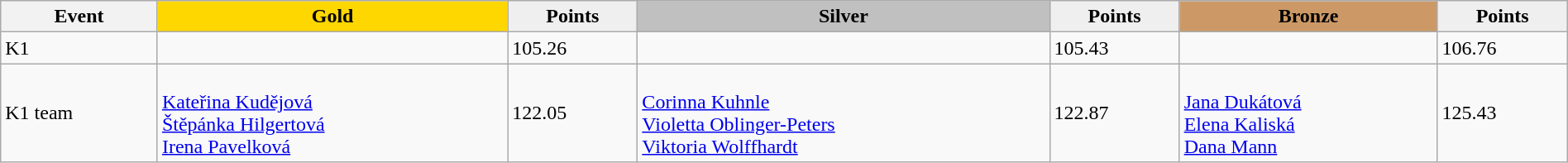<table class="wikitable" width=100%>
<tr>
<th>Event</th>
<td align=center bgcolor="gold"><strong>Gold</strong></td>
<td align=center bgcolor="EFEFEF"><strong>Points</strong></td>
<td align=center bgcolor="silver"><strong>Silver</strong></td>
<td align=center bgcolor="EFEFEF"><strong>Points</strong></td>
<td align=center bgcolor="CC9966"><strong>Bronze</strong></td>
<td align=center bgcolor="EFEFEF"><strong>Points</strong></td>
</tr>
<tr>
<td>K1</td>
<td></td>
<td>105.26</td>
<td></td>
<td>105.43</td>
<td></td>
<td>106.76</td>
</tr>
<tr>
<td>K1 team</td>
<td><br><a href='#'>Kateřina Kudějová</a><br><a href='#'>Štěpánka Hilgertová</a><br><a href='#'>Irena Pavelková</a></td>
<td>122.05</td>
<td><br><a href='#'>Corinna Kuhnle</a><br><a href='#'>Violetta Oblinger-Peters</a><br><a href='#'>Viktoria Wolffhardt</a></td>
<td>122.87</td>
<td><br><a href='#'>Jana Dukátová</a><br><a href='#'>Elena Kaliská</a><br><a href='#'>Dana Mann</a></td>
<td>125.43</td>
</tr>
</table>
